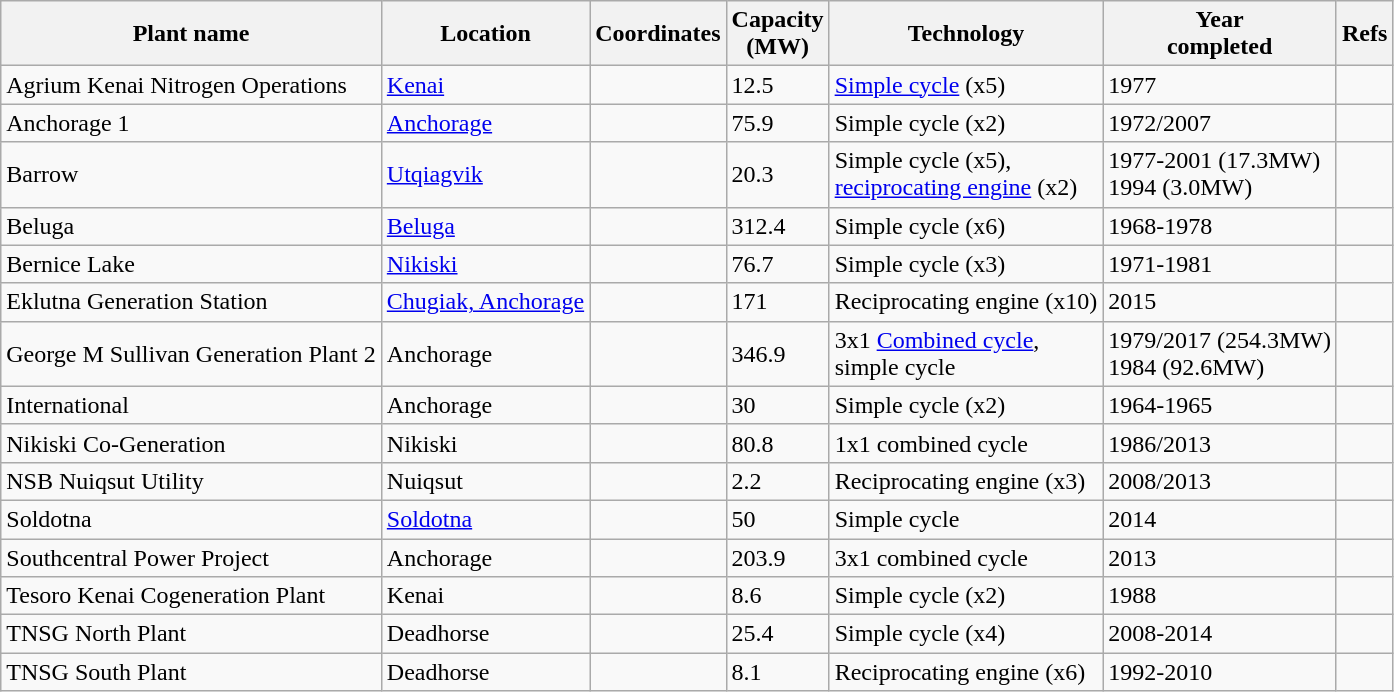<table class="wikitable sortable">
<tr>
<th>Plant name</th>
<th>Location</th>
<th>Coordinates</th>
<th>Capacity<br>(MW)</th>
<th>Technology</th>
<th>Year<br>completed</th>
<th>Refs</th>
</tr>
<tr>
<td>Agrium Kenai Nitrogen Operations</td>
<td><a href='#'>Kenai</a></td>
<td></td>
<td>12.5</td>
<td><a href='#'>Simple cycle</a> (x5)</td>
<td>1977</td>
<td></td>
</tr>
<tr>
<td>Anchorage 1</td>
<td><a href='#'>Anchorage</a></td>
<td></td>
<td>75.9</td>
<td>Simple cycle (x2)</td>
<td>1972/2007</td>
<td></td>
</tr>
<tr>
<td>Barrow</td>
<td><a href='#'>Utqiagvik</a></td>
<td></td>
<td>20.3</td>
<td>Simple cycle (x5),<br><a href='#'>reciprocating engine</a> (x2)</td>
<td>1977-2001 (17.3MW)<br>1994 (3.0MW)</td>
<td></td>
</tr>
<tr>
<td>Beluga</td>
<td><a href='#'>Beluga</a></td>
<td></td>
<td>312.4</td>
<td>Simple cycle (x6)</td>
<td>1968-1978</td>
<td></td>
</tr>
<tr>
<td>Bernice Lake</td>
<td><a href='#'>Nikiski</a></td>
<td></td>
<td>76.7</td>
<td>Simple cycle (x3)</td>
<td>1971-1981</td>
<td></td>
</tr>
<tr>
<td>Eklutna Generation Station</td>
<td><a href='#'>Chugiak, Anchorage</a></td>
<td></td>
<td>171</td>
<td>Reciprocating engine (x10)</td>
<td>2015</td>
<td></td>
</tr>
<tr>
<td>George M Sullivan Generation Plant 2</td>
<td>Anchorage</td>
<td></td>
<td>346.9</td>
<td>3x1 <a href='#'>Combined cycle</a>,<br>simple cycle</td>
<td>1979/2017 (254.3MW)<br>1984 (92.6MW)</td>
<td></td>
</tr>
<tr>
<td>International</td>
<td>Anchorage</td>
<td></td>
<td>30</td>
<td>Simple cycle (x2)</td>
<td>1964-1965</td>
<td></td>
</tr>
<tr>
<td>Nikiski Co-Generation</td>
<td>Nikiski</td>
<td></td>
<td>80.8</td>
<td>1x1 combined cycle</td>
<td>1986/2013</td>
<td></td>
</tr>
<tr>
<td>NSB Nuiqsut Utility</td>
<td>Nuiqsut</td>
<td></td>
<td>2.2</td>
<td>Reciprocating engine (x3)</td>
<td>2008/2013</td>
<td></td>
</tr>
<tr>
<td>Soldotna</td>
<td><a href='#'>Soldotna</a></td>
<td></td>
<td>50</td>
<td>Simple cycle</td>
<td>2014</td>
<td></td>
</tr>
<tr>
<td>Southcentral Power Project</td>
<td>Anchorage</td>
<td></td>
<td>203.9</td>
<td>3x1 combined cycle</td>
<td>2013</td>
<td></td>
</tr>
<tr>
<td>Tesoro Kenai Cogeneration Plant</td>
<td>Kenai</td>
<td></td>
<td>8.6</td>
<td>Simple cycle (x2)</td>
<td>1988</td>
<td></td>
</tr>
<tr>
<td>TNSG North Plant</td>
<td>Deadhorse</td>
<td></td>
<td>25.4</td>
<td>Simple cycle (x4)</td>
<td>2008-2014</td>
<td></td>
</tr>
<tr>
<td>TNSG South Plant</td>
<td>Deadhorse</td>
<td></td>
<td>8.1</td>
<td>Reciprocating engine (x6)</td>
<td>1992-2010</td>
<td></td>
</tr>
</table>
